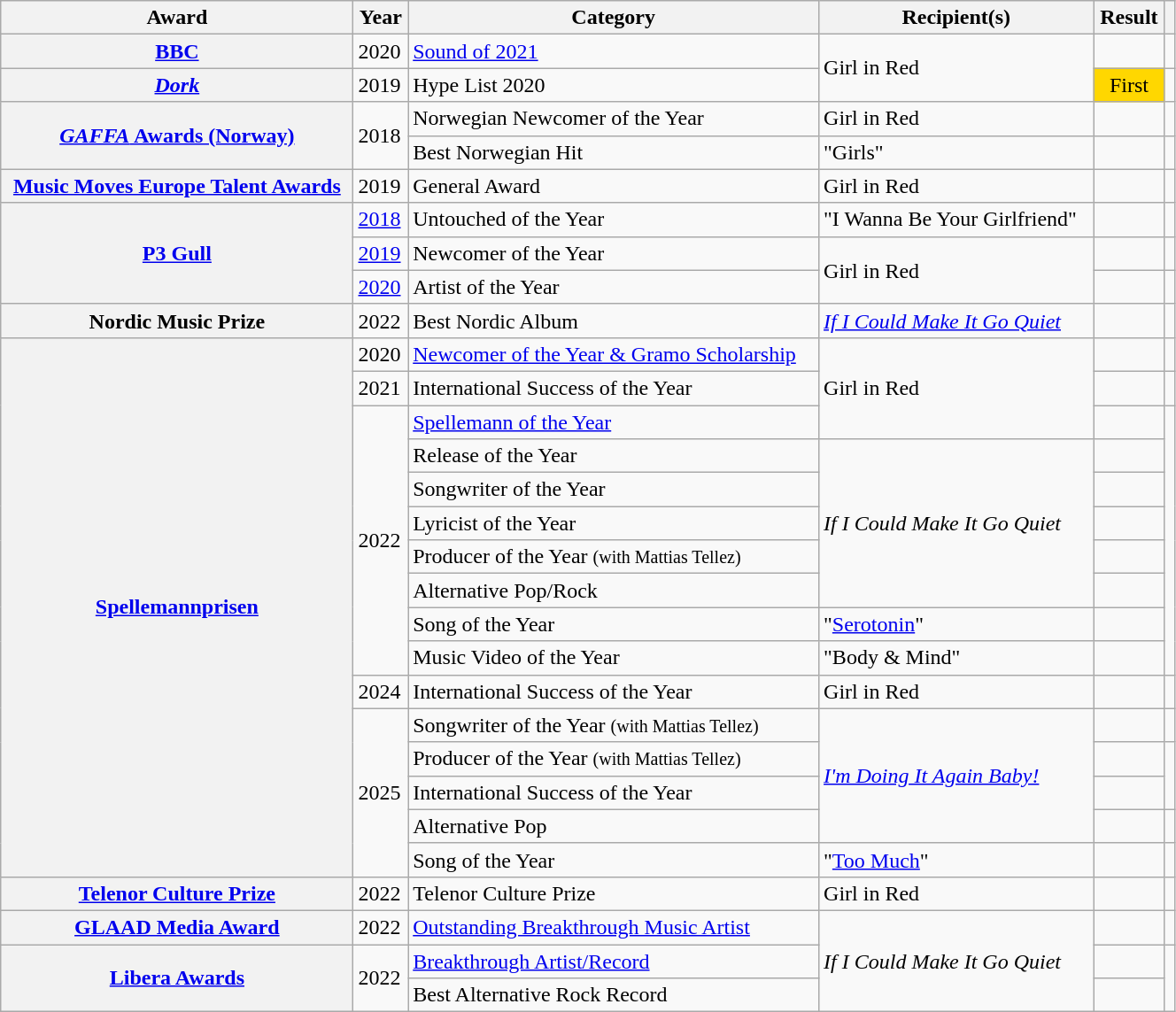<table class="wikitable sortable plainrowheaders" style="width: 70%;">
<tr>
<th scope="col">Award</th>
<th scope="col">Year</th>
<th scope="col">Category</th>
<th scope="col">Recipient(s)</th>
<th scope="col">Result</th>
<th scope="col" class="unsortable"></th>
</tr>
<tr>
<th rowspan="1" scope="row"><a href='#'>BBC</a></th>
<td rowspan="1">2020</td>
<td><a href='#'>Sound of 2021</a></td>
<td rowspan="2">Girl in Red</td>
<td></td>
<td rowspan="1" style="text-align:center;"></td>
</tr>
<tr>
<th rowspan="1" scope="row"><em><a href='#'>Dork</a></em></th>
<td rowspan="1">2019</td>
<td>Hype List 2020</td>
<td style="background:gold; text-align:center">First</td>
<td rowspan="1" style="text-align:center;"></td>
</tr>
<tr>
<th rowspan="2" scope="row"><a href='#'><em>GAFFA</em> Awards (Norway)</a></th>
<td rowspan="2">2018</td>
<td>Norwegian Newcomer of the Year</td>
<td>Girl in Red</td>
<td></td>
<td rowspan="1" style="text-align:center;"></td>
</tr>
<tr>
<td>Best Norwegian Hit</td>
<td>"Girls"</td>
<td></td>
<td rowspan="1" style="text-align:center;"></td>
</tr>
<tr>
<th rowspan="1" scope="row"><a href='#'>Music Moves Europe Talent Awards</a></th>
<td rowspan="1">2019</td>
<td>General Award</td>
<td rowspan="1">Girl in Red</td>
<td></td>
<td rowspan="1" style="text-align:center;"></td>
</tr>
<tr>
<th rowspan="3" scope="row"><a href='#'>P3 Gull</a></th>
<td rowspan="1"><a href='#'>2018</a></td>
<td>Untouched of the Year</td>
<td>"I Wanna Be Your Girlfriend"</td>
<td></td>
<td rowspan="1" style="text-align:center;"></td>
</tr>
<tr>
<td rowspan="1"><a href='#'>2019</a></td>
<td>Newcomer of the Year</td>
<td rowspan="2">Girl in Red</td>
<td></td>
<td rowspan="1" style="text-align:center;"></td>
</tr>
<tr>
<td rowspan="1"><a href='#'>2020</a></td>
<td>Artist of the Year</td>
<td></td>
<td rowspan="1" style="text-align:center;"></td>
</tr>
<tr>
<th scope="row">Nordic Music Prize</th>
<td>2022</td>
<td>Best Nordic Album</td>
<td><em><a href='#'>If I Could Make It Go Quiet</a></em></td>
<td></td>
<td></td>
</tr>
<tr>
<th rowspan="16" scope="row"><a href='#'>Spellemannprisen</a></th>
<td>2020</td>
<td><a href='#'>Newcomer of the Year & Gramo Scholarship</a></td>
<td rowspan="3">Girl in Red</td>
<td></td>
<td style="text-align:center;"></td>
</tr>
<tr>
<td>2021</td>
<td>International Success of the Year</td>
<td></td>
<td style="text-align:center;"></td>
</tr>
<tr>
<td rowspan="8">2022</td>
<td><a href='#'>Spellemann of the Year</a></td>
<td></td>
<td rowspan="8" style="text-align:center;"></td>
</tr>
<tr>
<td>Release of the Year</td>
<td rowspan="5"><em>If I Could Make It Go Quiet</em></td>
<td></td>
</tr>
<tr>
<td>Songwriter of the Year</td>
<td></td>
</tr>
<tr>
<td>Lyricist of the Year</td>
<td></td>
</tr>
<tr>
<td>Producer of the Year <small>(with Mattias Tellez)</small></td>
<td></td>
</tr>
<tr>
<td>Alternative Pop/Rock</td>
<td></td>
</tr>
<tr>
<td>Song of the Year</td>
<td>"<a href='#'>Serotonin</a>"</td>
<td></td>
</tr>
<tr>
<td>Music Video of the Year</td>
<td>"Body & Mind"</td>
<td></td>
</tr>
<tr>
<td>2024</td>
<td>International Success of the Year</td>
<td>Girl in Red</td>
<td></td>
<td style="text-align:center;"></td>
</tr>
<tr>
<td rowspan="5">2025</td>
<td>Songwriter of the Year <small>(with Mattias Tellez)</small></td>
<td rowspan="4"><em><a href='#'>I'm Doing It Again Baby!</a></em></td>
<td></td>
<td style="text-align:center;"></td>
</tr>
<tr>
<td>Producer of the Year <small>(with Mattias Tellez)</small></td>
<td></td>
<td rowspan="2" style="text-align:center;"></td>
</tr>
<tr>
<td>International Success of the Year</td>
<td></td>
</tr>
<tr>
<td>Alternative Pop</td>
<td></td>
<td style="text-align:center;"></td>
</tr>
<tr>
<td>Song of the Year</td>
<td>"<a href='#'>Too Much</a>"</td>
<td></td>
<td style="text-align:center;"></td>
</tr>
<tr>
<th scope="row"><a href='#'>Telenor Culture Prize</a></th>
<td>2022</td>
<td>Telenor Culture Prize</td>
<td>Girl in Red</td>
<td></td>
<td align="center"></td>
</tr>
<tr>
<th scope="row"><a href='#'>GLAAD Media Award</a></th>
<td>2022</td>
<td><a href='#'>Outstanding Breakthrough Music Artist</a></td>
<td rowspan="3"><em>If I Could Make It Go Quiet</em></td>
<td></td>
<td align="center"></td>
</tr>
<tr>
<th rowspan="2" scope="row"><a href='#'>Libera Awards</a></th>
<td rowspan="2">2022</td>
<td><a href='#'>Breakthrough Artist/Record</a></td>
<td></td>
<td rowspan="2" align="center"></td>
</tr>
<tr>
<td>Best Alternative Rock Record</td>
<td></td>
</tr>
</table>
